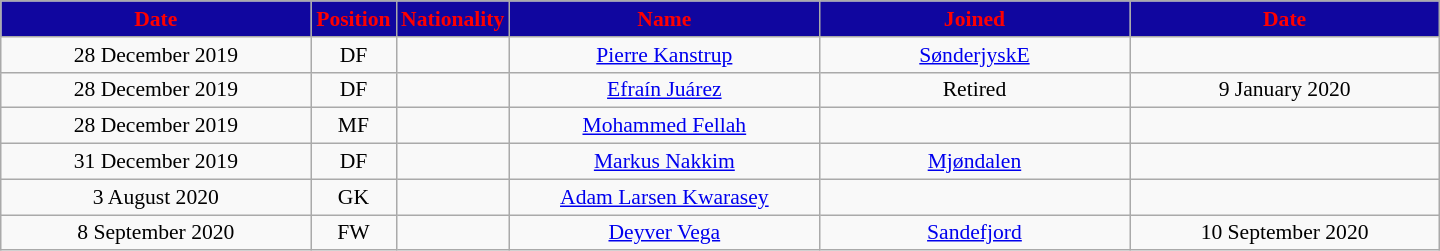<table class="wikitable"  style="text-align:center; font-size:90%; ">
<tr>
<th style="background:#10069F; color:red; width:200px;">Date</th>
<th style="background:#10069F; color:red; width:50px;">Position</th>
<th style="background:#10069F; color:red; width:50px;">Nationality</th>
<th style="background:#10069F; color:red; width:200px;">Name</th>
<th style="background:#10069F; color:red; width:200px;">Joined</th>
<th style="background:#10069F; color:red; width:200px;">Date</th>
</tr>
<tr>
<td>28 December 2019</td>
<td>DF</td>
<td></td>
<td><a href='#'>Pierre Kanstrup</a></td>
<td><a href='#'>SønderjyskE</a></td>
<td></td>
</tr>
<tr>
<td>28 December 2019</td>
<td>DF</td>
<td></td>
<td><a href='#'>Efraín Juárez</a></td>
<td>Retired</td>
<td>9 January 2020</td>
</tr>
<tr>
<td>28 December 2019</td>
<td>MF</td>
<td></td>
<td><a href='#'>Mohammed Fellah</a></td>
<td></td>
<td></td>
</tr>
<tr>
<td>31 December 2019</td>
<td>DF</td>
<td></td>
<td><a href='#'>Markus Nakkim</a></td>
<td><a href='#'>Mjøndalen</a></td>
<td></td>
</tr>
<tr>
<td>3 August 2020</td>
<td>GK</td>
<td></td>
<td><a href='#'>Adam Larsen Kwarasey</a></td>
<td></td>
<td></td>
</tr>
<tr>
<td>8 September 2020</td>
<td>FW</td>
<td></td>
<td><a href='#'>Deyver Vega</a></td>
<td><a href='#'>Sandefjord</a></td>
<td>10 September 2020</td>
</tr>
</table>
